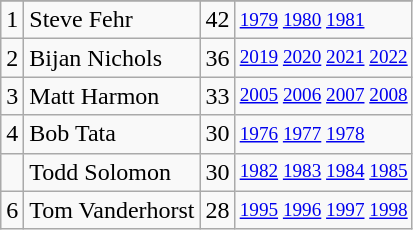<table class="wikitable">
<tr>
</tr>
<tr>
<td>1</td>
<td>Steve Fehr</td>
<td>42</td>
<td style="font-size:80%;"><a href='#'>1979</a> <a href='#'>1980</a> <a href='#'>1981</a></td>
</tr>
<tr>
<td>2</td>
<td>Bijan Nichols</td>
<td>36</td>
<td style="font-size:80%;"><a href='#'>2019</a> <a href='#'>2020</a> <a href='#'>2021</a> <a href='#'>2022</a></td>
</tr>
<tr>
<td>3</td>
<td>Matt Harmon</td>
<td>33</td>
<td style="font-size:80%;"><a href='#'>2005</a> <a href='#'>2006</a> <a href='#'>2007</a> <a href='#'>2008</a></td>
</tr>
<tr>
<td>4</td>
<td>Bob Tata</td>
<td>30</td>
<td style="font-size:80%;"><a href='#'>1976</a> <a href='#'>1977</a> <a href='#'>1978</a></td>
</tr>
<tr>
<td></td>
<td>Todd Solomon</td>
<td>30</td>
<td style="font-size:80%;"><a href='#'>1982</a> <a href='#'>1983</a> <a href='#'>1984</a> <a href='#'>1985</a></td>
</tr>
<tr>
<td>6</td>
<td>Tom Vanderhorst</td>
<td>28</td>
<td style="font-size:80%;"><a href='#'>1995</a> <a href='#'>1996</a> <a href='#'>1997</a> <a href='#'>1998</a></td>
</tr>
</table>
